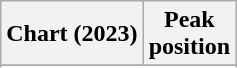<table class="wikitable sortable plainrowheaders" style="text-align:center;">
<tr>
<th scope="col">Chart (2023)</th>
<th scope="col">Peak<br>position</th>
</tr>
<tr>
</tr>
<tr>
</tr>
<tr>
</tr>
</table>
